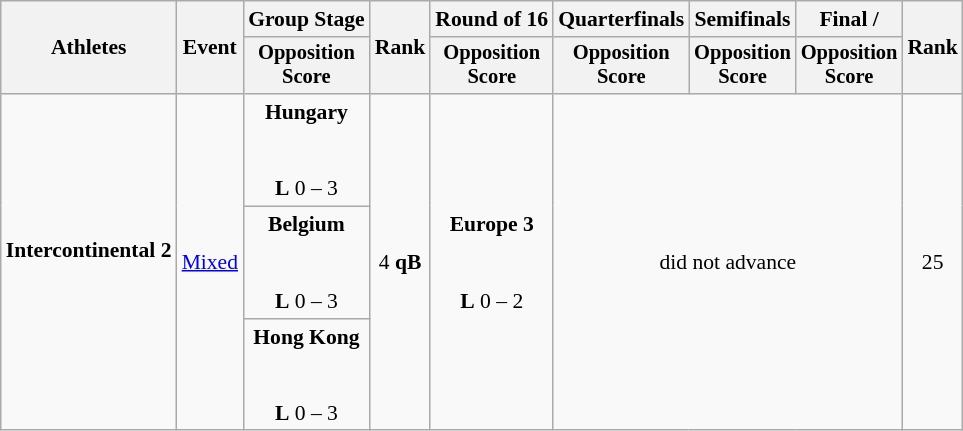<table class=wikitable style="font-size:90%">
<tr>
<th rowspan="2">Athletes</th>
<th rowspan="2">Event</th>
<th>Group Stage</th>
<th rowspan="2">Rank</th>
<th>Round of 16</th>
<th>Quarterfinals</th>
<th>Semifinals</th>
<th>Final / </th>
<th rowspan=2>Rank</th>
</tr>
<tr style="font-size:95%">
<th>Opposition<br>Score</th>
<th>Opposition<br>Score</th>
<th>Opposition<br>Score</th>
<th>Opposition<br>Score</th>
<th>Opposition<br>Score</th>
</tr>
<tr align=center>
<td align=left rowspan=3><strong>Intercontinental 2</strong><br><br></td>
<td align=left rowspan=3><a href='#'>Mixed</a></td>
<td><strong>Hungary</strong><br><br><br><strong>L</strong> 0 – 3</td>
<td rowspan=3>4 <strong>qB</strong></td>
<td rowspan=3><strong>Europe 3</strong><br><br><br><strong>L</strong> 0 – 2</td>
<td rowspan=3 colspan=3>did not advance</td>
<td rowspan=3>25</td>
</tr>
<tr align=center>
<td><strong>Belgium</strong><br><br><br><strong>L</strong> 0 – 3</td>
</tr>
<tr align=center>
<td><strong>Hong Kong</strong><br><br><br><strong>L</strong> 0 – 3</td>
</tr>
</table>
